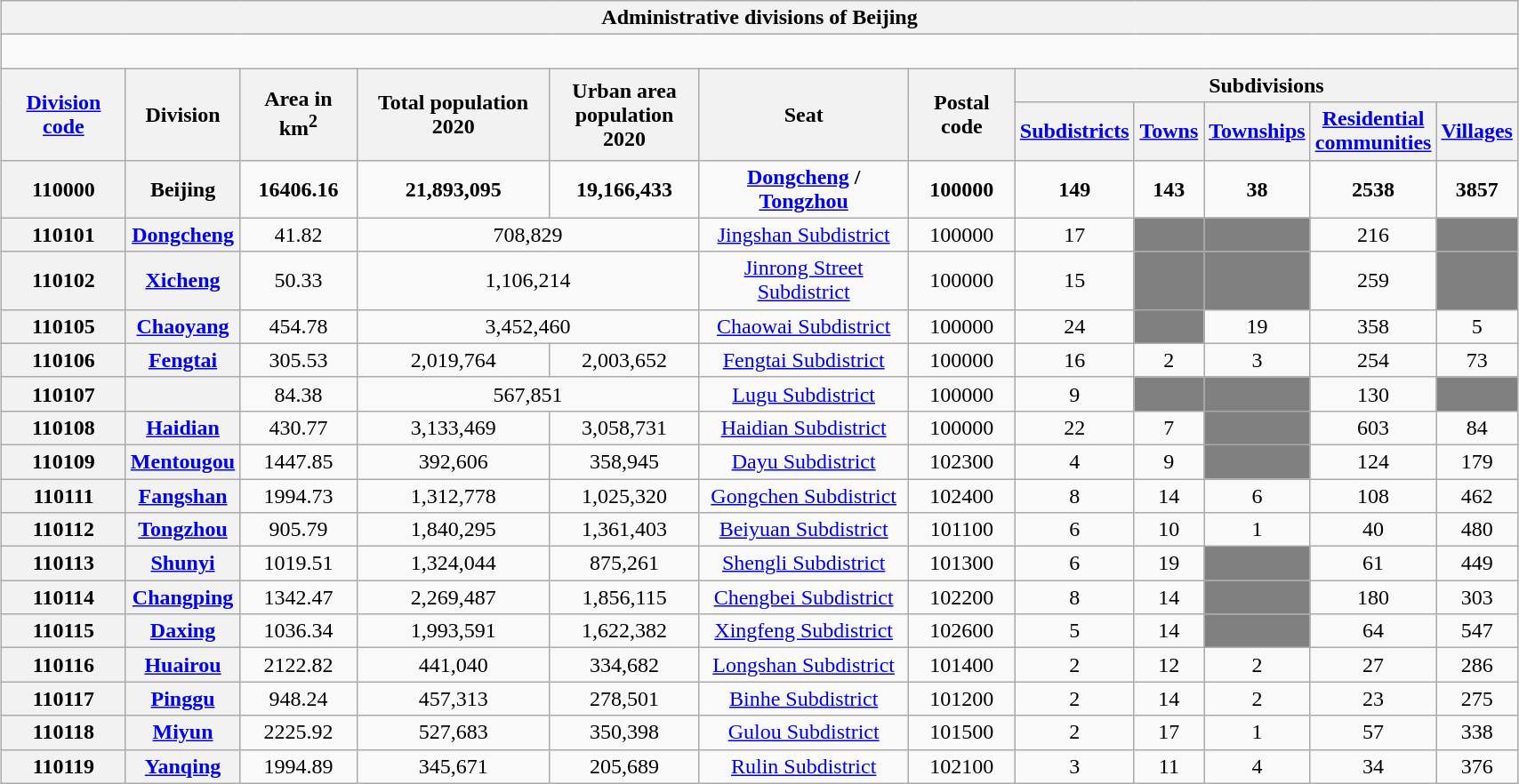<table class="wikitable" style="margin:1em auto 1em auto; width:90%; text-align:center">
<tr>
<th colspan="14"><strong>Administrative divisions of Beijing</strong></th>
</tr>
<tr>
<td colspan="14"><div><br>

















</div></td>
</tr>
<tr>
<th ! scope="col" rowspan=2><a href='#'>Division code</a></th>
<th ! scope="col" rowspan=2>Division</th>
<th ! scope="col" rowspan=2>Area in km<sup>2</sup></th>
<th ! scope="col" rowspan=2>Total population 2020</th>
<th ! scope="col" rowspan=2>Urban area<br>population 2020</th>
<th ! scope="col" rowspan=2>Seat</th>
<th ! scope="col" rowspan=2>Postal code</th>
<th ! scope="col" colspan=8>Subdivisions</th>
</tr>
<tr>
<th ! scope="col" style="width:45px;"><a href='#'>Subdistricts</a></th>
<th ! scope="col" style="width:45px;"><a href='#'>Towns</a></th>
<th ! scope="col" style="width:45px;"><a href='#'>Townships</a><br></th>
<th ! scope="col" style="width:45px;"><a href='#'>Residential communities</a></th>
<th ! scope="col" style="width:45px;"><a href='#'>Villages</a></th>
</tr>
<tr style="font-weight: bold">
<th>110000</th>
<th>Beijing</th>
<td>16406.16</td>
<td>21,893,095</td>
<td>19,166,433</td>
<td><a href='#'>Dongcheng</a> / <a href='#'>Tongzhou</a></td>
<td>100000</td>
<td>149</td>
<td>143</td>
<td>38</td>
<td>2538</td>
<td>3857</td>
</tr>
<tr>
<th>110101</th>
<th><a href='#'>Dongcheng</a></th>
<td>41.82</td>
<td colspan="2">708,829</td>
<td><a href='#'>Jingshan Subdistrict</a></td>
<td>100000</td>
<td>17</td>
<td style="background:gray;"> </td>
<td style="background:gray;"> </td>
<td>216</td>
<td style="background:gray;"> </td>
</tr>
<tr>
<th>110102</th>
<th><a href='#'>Xicheng</a></th>
<td>50.33</td>
<td colspan="2">1,106,214</td>
<td><a href='#'>Jinrong Street Subdistrict</a></td>
<td>100000</td>
<td>15</td>
<td style="background:gray;"> </td>
<td style="background:gray;"> </td>
<td>259</td>
<td style="background:gray;"> </td>
</tr>
<tr>
<th>110105</th>
<th><a href='#'>Chaoyang</a></th>
<td>454.78</td>
<td colspan="2">3,452,460</td>
<td><a href='#'>Chaowai Subdistrict</a></td>
<td>100000</td>
<td>24</td>
<td style="background:gray;"> </td>
<td>19</td>
<td>358</td>
<td>5</td>
</tr>
<tr>
<th>110106</th>
<th><a href='#'>Fengtai</a></th>
<td>305.53</td>
<td>2,019,764</td>
<td>2,003,652</td>
<td><a href='#'>Fengtai Subdistrict</a></td>
<td>100000</td>
<td>16</td>
<td>2</td>
<td>3</td>
<td>254</td>
<td>73</td>
</tr>
<tr>
<th>110107</th>
<th></th>
<td>84.38</td>
<td colspan="2">567,851</td>
<td><a href='#'>Lugu Subdistrict</a></td>
<td>100000</td>
<td>9</td>
<td style="background:gray;"> </td>
<td style="background:gray;"> </td>
<td>130</td>
<td style="background:gray;"> </td>
</tr>
<tr>
<th>110108</th>
<th><a href='#'>Haidian</a></th>
<td>430.77</td>
<td>3,133,469</td>
<td>3,058,731</td>
<td><a href='#'>Haidian Subdistrict</a></td>
<td>100000</td>
<td>22</td>
<td>7</td>
<td style="background:gray;"> </td>
<td>603</td>
<td>84</td>
</tr>
<tr>
<th>110109</th>
<th><a href='#'>Mentougou</a></th>
<td>1447.85</td>
<td>392,606</td>
<td>358,945</td>
<td><a href='#'>Dayu Subdistrict</a></td>
<td>102300</td>
<td>4</td>
<td>9</td>
<td style="background:gray;"> </td>
<td>124</td>
<td>179</td>
</tr>
<tr>
<th>110111</th>
<th><a href='#'>Fangshan</a></th>
<td>1994.73</td>
<td>1,312,778</td>
<td>1,025,320</td>
<td><a href='#'>Gongchen Subdistrict</a></td>
<td>102400</td>
<td>8</td>
<td>14</td>
<td>6</td>
<td>108</td>
<td>462</td>
</tr>
<tr>
<th>110112</th>
<th><a href='#'>Tongzhou</a></th>
<td>905.79</td>
<td>1,840,295</td>
<td>1,361,403</td>
<td><a href='#'>Beiyuan Subdistrict</a></td>
<td>101100</td>
<td>6</td>
<td>10</td>
<td>1</td>
<td>40</td>
<td>480</td>
</tr>
<tr>
<th>110113</th>
<th><a href='#'>Shunyi</a></th>
<td>1019.51</td>
<td>1,324,044</td>
<td>875,261</td>
<td><a href='#'>Shengli Subdistrict</a></td>
<td>101300</td>
<td>6</td>
<td>19</td>
<td style="background:gray;"> </td>
<td>61</td>
<td>449</td>
</tr>
<tr>
<th>110114</th>
<th><a href='#'>Changping</a></th>
<td>1342.47</td>
<td>2,269,487</td>
<td>1,856,115</td>
<td><a href='#'>Chengbei Subdistrict</a></td>
<td>102200</td>
<td>8</td>
<td>14</td>
<td style="background:gray;"> </td>
<td>180</td>
<td>303</td>
</tr>
<tr>
<th>110115</th>
<th><a href='#'>Daxing</a></th>
<td>1036.34</td>
<td>1,993,591</td>
<td>1,622,382</td>
<td><a href='#'>Xingfeng Subdistrict</a></td>
<td>102600</td>
<td>5</td>
<td>14</td>
<td style="background:gray;"> </td>
<td>64</td>
<td>547</td>
</tr>
<tr>
<th>110116</th>
<th><a href='#'>Huairou</a></th>
<td>2122.82</td>
<td>441,040</td>
<td>334,682</td>
<td><a href='#'>Longshan Subdistrict</a></td>
<td>101400</td>
<td>2</td>
<td>12</td>
<td>2</td>
<td>27</td>
<td>286</td>
</tr>
<tr>
<th>110117</th>
<th><a href='#'>Pinggu</a></th>
<td>948.24</td>
<td>457,313</td>
<td>278,501</td>
<td><a href='#'>Binhe Subdistrict</a></td>
<td>101200</td>
<td>2</td>
<td>14</td>
<td>2</td>
<td>23</td>
<td>275</td>
</tr>
<tr>
<th>110118</th>
<th><a href='#'>Miyun</a></th>
<td>2225.92</td>
<td>527,683</td>
<td>350,398</td>
<td><a href='#'>Gulou Subdistrict</a></td>
<td>101500</td>
<td>2</td>
<td>17</td>
<td>1</td>
<td>57</td>
<td>338</td>
</tr>
<tr>
<th>110119</th>
<th><a href='#'>Yanqing</a></th>
<td>1994.89</td>
<td>345,671</td>
<td>205,689</td>
<td><a href='#'>Rulin Subdistrict</a></td>
<td>102100</td>
<td>3</td>
<td>11</td>
<td>4</td>
<td>34</td>
<td>376</td>
</tr>
</table>
